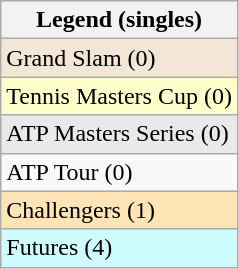<table class="wikitable">
<tr>
<th>Legend (singles)</th>
</tr>
<tr style="background:#f3e6d7;">
<td>Grand Slam (0)</td>
</tr>
<tr style="background:#ffc;">
<td>Tennis Masters Cup (0)</td>
</tr>
<tr style="background:#e9e9e9;">
<td>ATP Masters Series (0)</td>
</tr>
<tr>
<td>ATP Tour (0)</td>
</tr>
<tr style="background:moccasin;">
<td>Challengers (1)</td>
</tr>
<tr style="background:#cffcff;">
<td>Futures (4)</td>
</tr>
</table>
